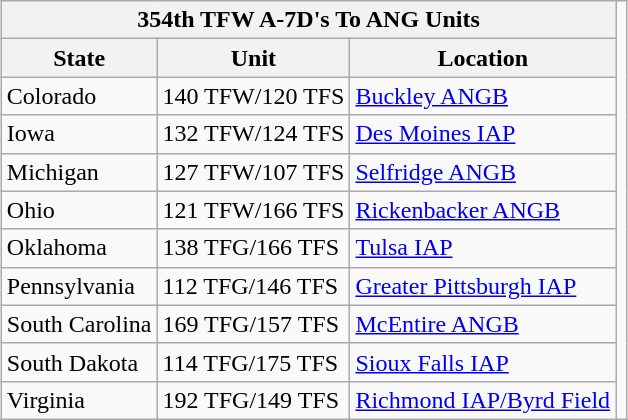<table class="wikitable" style="margin:auto">
<tr>
<th colspan=3>354th TFW A-7D's To ANG Units</th>
<td rowspan=11><br></td>
</tr>
<tr>
<th>State</th>
<th>Unit</th>
<th>Location</th>
</tr>
<tr>
<td>Colorado</td>
<td>140 TFW/120 TFS</td>
<td><a href='#'>Buckley ANGB</a></td>
</tr>
<tr>
<td>Iowa</td>
<td>132 TFW/124 TFS</td>
<td><a href='#'>Des Moines IAP</a></td>
</tr>
<tr>
<td>Michigan</td>
<td>127 TFW/107 TFS</td>
<td><a href='#'>Selfridge ANGB</a></td>
</tr>
<tr>
<td>Ohio</td>
<td>121 TFW/166 TFS</td>
<td><a href='#'>Rickenbacker ANGB</a></td>
</tr>
<tr>
<td>Oklahoma</td>
<td>138 TFG/166 TFS</td>
<td><a href='#'>Tulsa IAP</a></td>
</tr>
<tr>
<td>Pennsylvania</td>
<td>112 TFG/146 TFS</td>
<td><a href='#'>Greater Pittsburgh IAP</a></td>
</tr>
<tr>
<td>South Carolina</td>
<td>169 TFG/157 TFS</td>
<td><a href='#'>McEntire ANGB</a></td>
</tr>
<tr>
<td>South Dakota</td>
<td>114 TFG/175 TFS</td>
<td><a href='#'>Sioux Falls IAP</a></td>
</tr>
<tr>
<td>Virginia</td>
<td>192 TFG/149 TFS</td>
<td><a href='#'>Richmond IAP/Byrd Field</a></td>
</tr>
</table>
